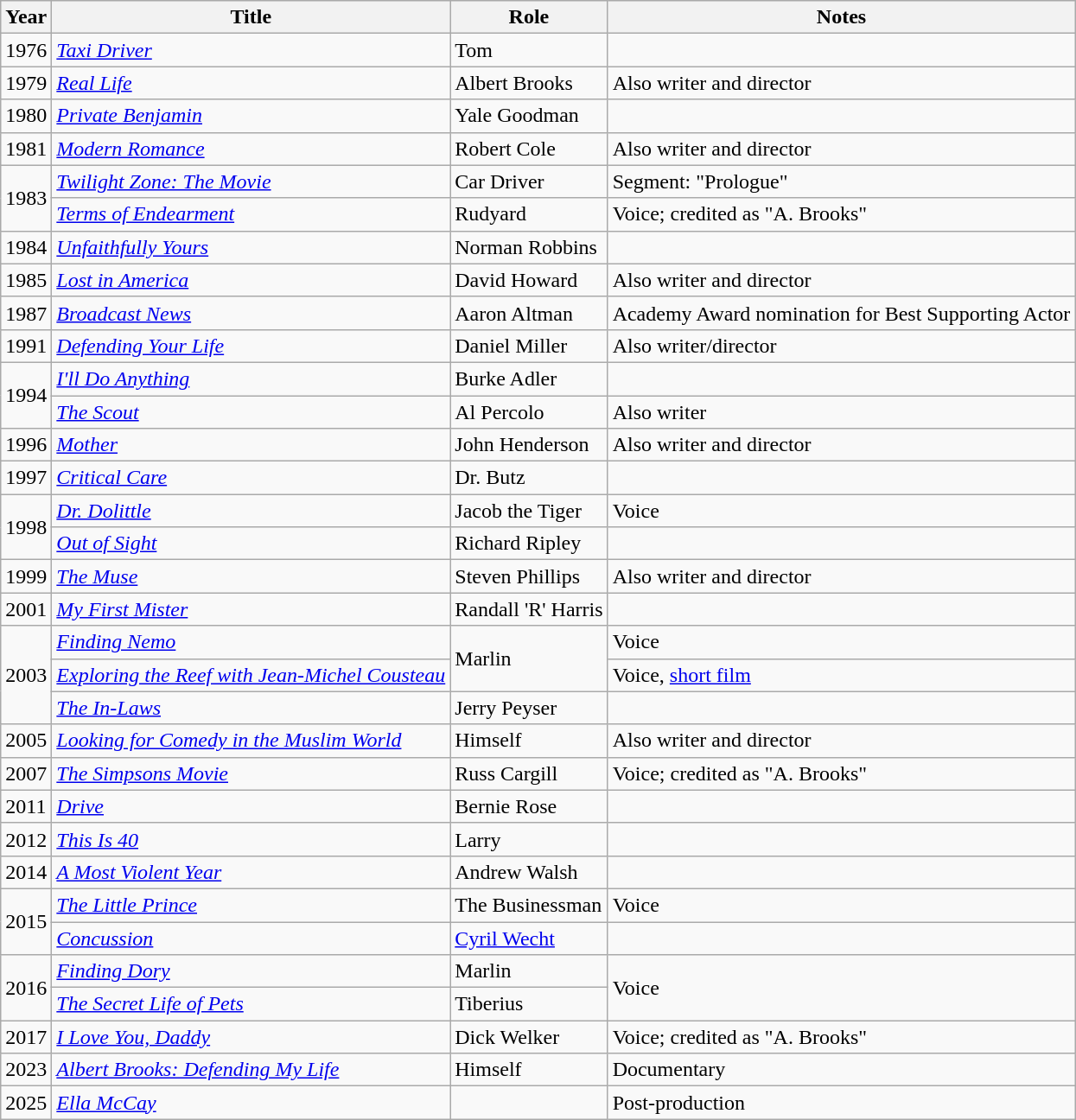<table class="wikitable sortable">
<tr>
<th>Year</th>
<th>Title</th>
<th>Role</th>
<th>Notes</th>
</tr>
<tr>
<td>1976</td>
<td><em><a href='#'>Taxi Driver</a></em></td>
<td>Tom</td>
<td></td>
</tr>
<tr>
<td>1979</td>
<td><em><a href='#'>Real Life</a></em></td>
<td>Albert Brooks</td>
<td>Also writer and director</td>
</tr>
<tr>
<td>1980</td>
<td><em><a href='#'>Private Benjamin</a></em></td>
<td>Yale Goodman</td>
<td></td>
</tr>
<tr>
<td>1981</td>
<td><em><a href='#'>Modern Romance</a></em></td>
<td>Robert Cole</td>
<td>Also writer and director</td>
</tr>
<tr>
<td rowspan="2">1983</td>
<td><em><a href='#'>Twilight Zone: The Movie</a></em></td>
<td>Car Driver</td>
<td>Segment: "Prologue"</td>
</tr>
<tr>
<td><em><a href='#'>Terms of Endearment</a></em></td>
<td>Rudyard</td>
<td>Voice; credited as "A. Brooks"</td>
</tr>
<tr>
<td>1984</td>
<td><em><a href='#'>Unfaithfully Yours</a></em></td>
<td>Norman Robbins</td>
<td></td>
</tr>
<tr>
<td>1985</td>
<td><em><a href='#'>Lost in America</a></em></td>
<td>David Howard</td>
<td>Also writer and director</td>
</tr>
<tr>
<td>1987</td>
<td><em><a href='#'>Broadcast News</a></em></td>
<td>Aaron Altman</td>
<td>Academy Award nomination for Best Supporting Actor</td>
</tr>
<tr>
<td>1991</td>
<td><em><a href='#'>Defending Your Life</a></em></td>
<td>Daniel Miller</td>
<td>Also writer/director</td>
</tr>
<tr>
<td rowspan="2">1994</td>
<td><em><a href='#'>I'll Do Anything</a></em></td>
<td>Burke Adler</td>
<td></td>
</tr>
<tr>
<td><em><a href='#'>The Scout</a></em></td>
<td>Al Percolo</td>
<td>Also writer</td>
</tr>
<tr>
<td>1996</td>
<td><em><a href='#'>Mother</a></em></td>
<td>John Henderson</td>
<td>Also writer and director</td>
</tr>
<tr>
<td>1997</td>
<td><em><a href='#'>Critical Care</a></em></td>
<td>Dr. Butz</td>
<td></td>
</tr>
<tr>
<td rowspan="2">1998</td>
<td><em><a href='#'>Dr. Dolittle</a></em></td>
<td>Jacob the Tiger</td>
<td>Voice</td>
</tr>
<tr>
<td><em><a href='#'>Out of Sight</a></em></td>
<td>Richard Ripley</td>
<td></td>
</tr>
<tr>
<td>1999</td>
<td><em><a href='#'>The Muse</a></em></td>
<td>Steven Phillips</td>
<td>Also writer and director</td>
</tr>
<tr>
<td>2001</td>
<td><em><a href='#'>My First Mister</a></em></td>
<td>Randall 'R' Harris</td>
<td></td>
</tr>
<tr>
<td rowspan="3">2003</td>
<td><em><a href='#'>Finding Nemo</a></em></td>
<td rowspan="2">Marlin</td>
<td>Voice</td>
</tr>
<tr>
<td><em><a href='#'>Exploring the Reef with Jean-Michel Cousteau</a></em></td>
<td>Voice, <a href='#'>short film</a></td>
</tr>
<tr>
<td><em><a href='#'>The In-Laws</a></em></td>
<td>Jerry Peyser</td>
<td></td>
</tr>
<tr>
<td>2005</td>
<td><em><a href='#'>Looking for Comedy in the Muslim World</a></em></td>
<td>Himself</td>
<td>Also writer and director</td>
</tr>
<tr>
<td>2007</td>
<td><em><a href='#'>The Simpsons Movie</a></em></td>
<td>Russ Cargill</td>
<td>Voice; credited as "A. Brooks"</td>
</tr>
<tr>
<td>2011</td>
<td><em><a href='#'>Drive</a></em></td>
<td>Bernie Rose</td>
<td></td>
</tr>
<tr>
<td>2012</td>
<td><em><a href='#'>This Is 40</a></em></td>
<td>Larry</td>
<td></td>
</tr>
<tr>
<td>2014</td>
<td><em><a href='#'>A Most Violent Year</a></em></td>
<td>Andrew Walsh</td>
<td></td>
</tr>
<tr>
<td rowspan="2">2015</td>
<td><em><a href='#'>The Little Prince</a></em></td>
<td>The Businessman</td>
<td>Voice</td>
</tr>
<tr>
<td><em><a href='#'>Concussion</a></em></td>
<td><a href='#'>Cyril Wecht</a></td>
<td></td>
</tr>
<tr>
<td rowspan="2">2016</td>
<td><em><a href='#'>Finding Dory</a></em></td>
<td>Marlin</td>
<td rowspan="2">Voice</td>
</tr>
<tr>
<td><em><a href='#'>The Secret Life of Pets</a></em></td>
<td>Tiberius</td>
</tr>
<tr>
<td>2017</td>
<td><em><a href='#'>I Love You, Daddy</a></em></td>
<td>Dick Welker</td>
<td>Voice; credited as "A. Brooks"</td>
</tr>
<tr>
<td>2023</td>
<td><em><a href='#'>Albert Brooks: Defending My Life</a></em></td>
<td>Himself</td>
<td>Documentary</td>
</tr>
<tr>
<td>2025</td>
<td><em><a href='#'>Ella McCay</a></em></td>
<td></td>
<td>Post-production<br></td>
</tr>
</table>
